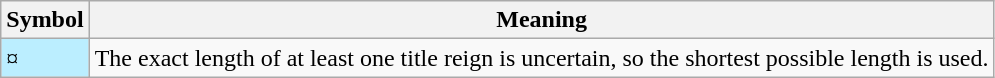<table class="wikitable">
<tr>
<th>Symbol</th>
<th>Meaning</th>
</tr>
<tr>
<td style="background-color:#bbeeff">¤</td>
<td>The exact length of at least one title reign is uncertain, so the shortest possible length is used.</td>
</tr>
</table>
